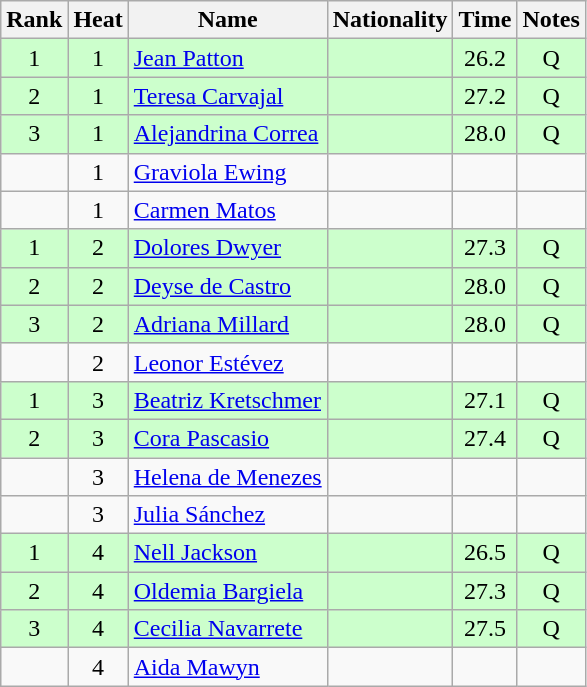<table class="wikitable sortable" style="text-align:center">
<tr>
<th>Rank</th>
<th>Heat</th>
<th>Name</th>
<th>Nationality</th>
<th>Time</th>
<th>Notes</th>
</tr>
<tr bgcolor=ccffcc>
<td>1</td>
<td>1</td>
<td align=left><a href='#'>Jean Patton</a></td>
<td align=left></td>
<td>26.2</td>
<td>Q</td>
</tr>
<tr bgcolor=ccffcc>
<td>2</td>
<td>1</td>
<td align=left><a href='#'>Teresa Carvajal</a></td>
<td align=left></td>
<td>27.2</td>
<td>Q</td>
</tr>
<tr bgcolor=ccffcc>
<td>3</td>
<td>1</td>
<td align=left><a href='#'>Alejandrina Correa</a></td>
<td align=left></td>
<td>28.0</td>
<td>Q</td>
</tr>
<tr>
<td></td>
<td>1</td>
<td align=left><a href='#'>Graviola Ewing</a></td>
<td align=left></td>
<td></td>
<td></td>
</tr>
<tr>
<td></td>
<td>1</td>
<td align=left><a href='#'>Carmen Matos</a></td>
<td align=left></td>
<td></td>
<td></td>
</tr>
<tr bgcolor=ccffcc>
<td>1</td>
<td>2</td>
<td align=left><a href='#'>Dolores Dwyer</a></td>
<td align=left></td>
<td>27.3</td>
<td>Q</td>
</tr>
<tr bgcolor=ccffcc>
<td>2</td>
<td>2</td>
<td align=left><a href='#'>Deyse de Castro</a></td>
<td align=left></td>
<td>28.0</td>
<td>Q</td>
</tr>
<tr bgcolor=ccffcc>
<td>3</td>
<td>2</td>
<td align=left><a href='#'>Adriana Millard</a></td>
<td align=left></td>
<td>28.0</td>
<td>Q</td>
</tr>
<tr>
<td></td>
<td>2</td>
<td align=left><a href='#'>Leonor Estévez</a></td>
<td align=left></td>
<td></td>
<td></td>
</tr>
<tr bgcolor=ccffcc>
<td>1</td>
<td>3</td>
<td align=left><a href='#'>Beatriz Kretschmer</a></td>
<td align=left></td>
<td>27.1</td>
<td>Q</td>
</tr>
<tr bgcolor=ccffcc>
<td>2</td>
<td>3</td>
<td align=left><a href='#'>Cora Pascasio</a></td>
<td align=left></td>
<td>27.4</td>
<td>Q</td>
</tr>
<tr>
<td></td>
<td>3</td>
<td align=left><a href='#'>Helena de Menezes</a></td>
<td align=left></td>
<td></td>
<td></td>
</tr>
<tr>
<td></td>
<td>3</td>
<td align=left><a href='#'>Julia Sánchez</a></td>
<td align=left></td>
<td></td>
<td></td>
</tr>
<tr bgcolor=ccffcc>
<td>1</td>
<td>4</td>
<td align=left><a href='#'>Nell Jackson</a></td>
<td align=left></td>
<td>26.5</td>
<td>Q</td>
</tr>
<tr bgcolor=ccffcc>
<td>2</td>
<td>4</td>
<td align=left><a href='#'>Oldemia Bargiela</a></td>
<td align=left></td>
<td>27.3</td>
<td>Q</td>
</tr>
<tr bgcolor=ccffcc>
<td>3</td>
<td>4</td>
<td align=left><a href='#'>Cecilia Navarrete</a></td>
<td align=left></td>
<td>27.5</td>
<td>Q</td>
</tr>
<tr>
<td></td>
<td>4</td>
<td align=left><a href='#'>Aida Mawyn</a></td>
<td align=left></td>
<td></td>
<td></td>
</tr>
</table>
